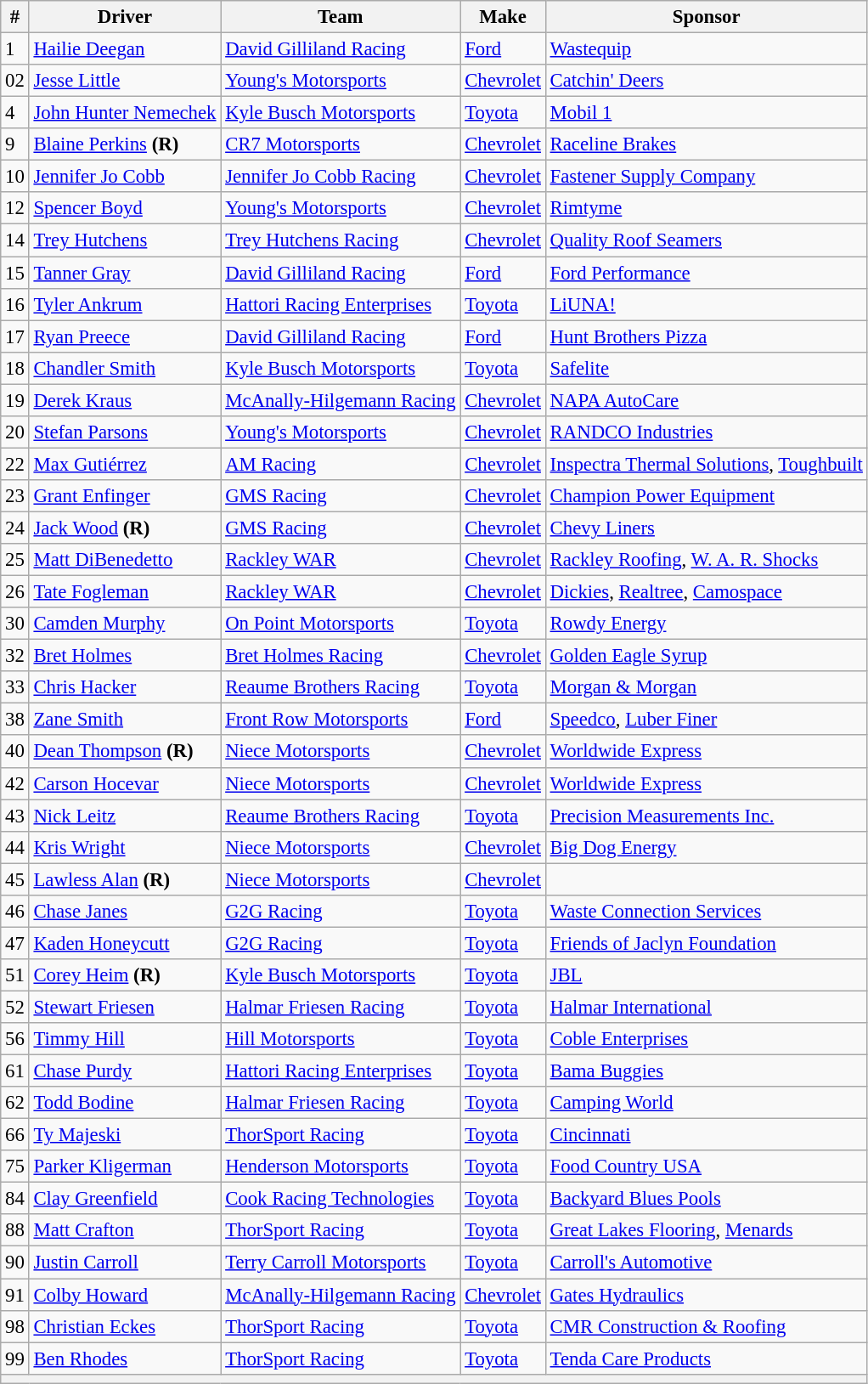<table class="wikitable" style="font-size:95%">
<tr>
<th>#</th>
<th>Driver</th>
<th>Team</th>
<th>Make</th>
<th>Sponsor</th>
</tr>
<tr>
<td>1</td>
<td><a href='#'>Hailie Deegan</a></td>
<td><a href='#'>David Gilliland Racing</a></td>
<td><a href='#'>Ford</a></td>
<td><a href='#'>Wastequip</a></td>
</tr>
<tr>
<td>02</td>
<td><a href='#'>Jesse Little</a></td>
<td><a href='#'>Young's Motorsports</a></td>
<td><a href='#'>Chevrolet</a></td>
<td><a href='#'>Catchin' Deers</a></td>
</tr>
<tr>
<td>4</td>
<td nowrap><a href='#'>John Hunter Nemechek</a></td>
<td><a href='#'>Kyle Busch Motorsports</a></td>
<td><a href='#'>Toyota</a></td>
<td><a href='#'>Mobil 1</a></td>
</tr>
<tr>
<td>9</td>
<td><a href='#'>Blaine Perkins</a> <strong>(R)</strong></td>
<td><a href='#'>CR7 Motorsports</a></td>
<td><a href='#'>Chevrolet</a></td>
<td><a href='#'>Raceline Brakes</a></td>
</tr>
<tr>
<td>10</td>
<td><a href='#'>Jennifer Jo Cobb</a></td>
<td><a href='#'>Jennifer Jo Cobb Racing</a></td>
<td><a href='#'>Chevrolet</a></td>
<td><a href='#'>Fastener Supply Company</a></td>
</tr>
<tr>
<td>12</td>
<td><a href='#'>Spencer Boyd</a></td>
<td><a href='#'>Young's Motorsports</a></td>
<td><a href='#'>Chevrolet</a></td>
<td><a href='#'>Rimtyme</a></td>
</tr>
<tr>
<td>14</td>
<td><a href='#'>Trey Hutchens</a></td>
<td><a href='#'>Trey Hutchens Racing</a></td>
<td><a href='#'>Chevrolet</a></td>
<td><a href='#'>Quality Roof Seamers</a></td>
</tr>
<tr>
<td>15</td>
<td><a href='#'>Tanner Gray</a></td>
<td><a href='#'>David Gilliland Racing</a></td>
<td><a href='#'>Ford</a></td>
<td><a href='#'>Ford Performance</a></td>
</tr>
<tr>
<td>16</td>
<td><a href='#'>Tyler Ankrum</a></td>
<td><a href='#'>Hattori Racing Enterprises</a></td>
<td><a href='#'>Toyota</a></td>
<td><a href='#'>LiUNA!</a></td>
</tr>
<tr>
<td>17</td>
<td><a href='#'>Ryan Preece</a></td>
<td><a href='#'>David Gilliland Racing</a></td>
<td><a href='#'>Ford</a></td>
<td><a href='#'>Hunt Brothers Pizza</a></td>
</tr>
<tr>
<td>18</td>
<td><a href='#'>Chandler Smith</a></td>
<td><a href='#'>Kyle Busch Motorsports</a></td>
<td><a href='#'>Toyota</a></td>
<td><a href='#'>Safelite</a></td>
</tr>
<tr>
<td>19</td>
<td><a href='#'>Derek Kraus</a></td>
<td nowrap><a href='#'>McAnally-Hilgemann Racing</a></td>
<td><a href='#'>Chevrolet</a></td>
<td><a href='#'>NAPA AutoCare</a></td>
</tr>
<tr>
<td>20</td>
<td><a href='#'>Stefan Parsons</a></td>
<td><a href='#'>Young's Motorsports</a></td>
<td><a href='#'>Chevrolet</a></td>
<td><a href='#'>RANDCO Industries</a></td>
</tr>
<tr>
<td>22</td>
<td><a href='#'>Max Gutiérrez</a></td>
<td><a href='#'>AM Racing</a></td>
<td><a href='#'>Chevrolet</a></td>
<td nowrap><a href='#'>Inspectra Thermal Solutions</a>, <a href='#'>Toughbuilt</a></td>
</tr>
<tr>
<td>23</td>
<td><a href='#'>Grant Enfinger</a></td>
<td><a href='#'>GMS Racing</a></td>
<td><a href='#'>Chevrolet</a></td>
<td><a href='#'>Champion Power Equipment</a></td>
</tr>
<tr>
<td>24</td>
<td><a href='#'>Jack Wood</a> <strong>(R)</strong></td>
<td><a href='#'>GMS Racing</a></td>
<td><a href='#'>Chevrolet</a></td>
<td><a href='#'>Chevy Liners</a></td>
</tr>
<tr>
<td>25</td>
<td><a href='#'>Matt DiBenedetto</a></td>
<td><a href='#'>Rackley WAR</a></td>
<td><a href='#'>Chevrolet</a></td>
<td><a href='#'>Rackley Roofing</a>, <a href='#'>W. A. R. Shocks</a></td>
</tr>
<tr>
<td>26</td>
<td><a href='#'>Tate Fogleman</a></td>
<td><a href='#'>Rackley WAR</a></td>
<td><a href='#'>Chevrolet</a></td>
<td><a href='#'>Dickies</a>, <a href='#'>Realtree</a>, <a href='#'>Camospace</a></td>
</tr>
<tr>
<td>30</td>
<td><a href='#'>Camden Murphy</a></td>
<td><a href='#'>On Point Motorsports</a></td>
<td><a href='#'>Toyota</a></td>
<td><a href='#'>Rowdy Energy</a></td>
</tr>
<tr>
<td>32</td>
<td><a href='#'>Bret Holmes</a></td>
<td><a href='#'>Bret Holmes Racing</a></td>
<td><a href='#'>Chevrolet</a></td>
<td><a href='#'>Golden Eagle Syrup</a></td>
</tr>
<tr>
<td>33</td>
<td><a href='#'>Chris Hacker</a></td>
<td><a href='#'>Reaume Brothers Racing</a></td>
<td><a href='#'>Toyota</a></td>
<td><a href='#'>Morgan & Morgan</a></td>
</tr>
<tr>
<td>38</td>
<td><a href='#'>Zane Smith</a></td>
<td><a href='#'>Front Row Motorsports</a></td>
<td><a href='#'>Ford</a></td>
<td><a href='#'>Speedco</a>, <a href='#'>Luber Finer</a></td>
</tr>
<tr>
<td>40</td>
<td><a href='#'>Dean Thompson</a> <strong>(R)</strong></td>
<td><a href='#'>Niece Motorsports</a></td>
<td><a href='#'>Chevrolet</a></td>
<td><a href='#'>Worldwide Express</a></td>
</tr>
<tr>
<td>42</td>
<td><a href='#'>Carson Hocevar</a></td>
<td><a href='#'>Niece Motorsports</a></td>
<td><a href='#'>Chevrolet</a></td>
<td><a href='#'>Worldwide Express</a></td>
</tr>
<tr>
<td>43</td>
<td><a href='#'>Nick Leitz</a></td>
<td><a href='#'>Reaume Brothers Racing</a></td>
<td><a href='#'>Toyota</a></td>
<td><a href='#'>Precision Measurements Inc.</a></td>
</tr>
<tr>
<td>44</td>
<td><a href='#'>Kris Wright</a></td>
<td><a href='#'>Niece Motorsports</a></td>
<td><a href='#'>Chevrolet</a></td>
<td><a href='#'>Big Dog Energy</a></td>
</tr>
<tr>
<td>45</td>
<td><a href='#'>Lawless Alan</a> <strong>(R)</strong></td>
<td><a href='#'>Niece Motorsports</a></td>
<td><a href='#'>Chevrolet</a></td>
<td></td>
</tr>
<tr>
<td>46</td>
<td><a href='#'>Chase Janes</a></td>
<td><a href='#'>G2G Racing</a></td>
<td><a href='#'>Toyota</a></td>
<td><a href='#'>Waste Connection Services</a></td>
</tr>
<tr>
<td>47</td>
<td><a href='#'>Kaden Honeycutt</a></td>
<td><a href='#'>G2G Racing</a></td>
<td><a href='#'>Toyota</a></td>
<td><a href='#'>Friends of Jaclyn Foundation</a></td>
</tr>
<tr>
<td>51</td>
<td><a href='#'>Corey Heim</a> <strong>(R)</strong></td>
<td><a href='#'>Kyle Busch Motorsports</a></td>
<td><a href='#'>Toyota</a></td>
<td><a href='#'>JBL</a></td>
</tr>
<tr>
<td>52</td>
<td><a href='#'>Stewart Friesen</a></td>
<td><a href='#'>Halmar Friesen Racing</a></td>
<td><a href='#'>Toyota</a></td>
<td><a href='#'>Halmar International</a></td>
</tr>
<tr>
<td>56</td>
<td><a href='#'>Timmy Hill</a></td>
<td><a href='#'>Hill Motorsports</a></td>
<td><a href='#'>Toyota</a></td>
<td><a href='#'>Coble Enterprises</a></td>
</tr>
<tr>
<td>61</td>
<td><a href='#'>Chase Purdy</a></td>
<td><a href='#'>Hattori Racing Enterprises</a></td>
<td><a href='#'>Toyota</a></td>
<td><a href='#'>Bama Buggies</a></td>
</tr>
<tr>
<td>62</td>
<td><a href='#'>Todd Bodine</a></td>
<td><a href='#'>Halmar Friesen Racing</a></td>
<td><a href='#'>Toyota</a></td>
<td><a href='#'>Camping World</a></td>
</tr>
<tr>
<td>66</td>
<td><a href='#'>Ty Majeski</a></td>
<td><a href='#'>ThorSport Racing</a></td>
<td><a href='#'>Toyota</a></td>
<td><a href='#'>Cincinnati</a></td>
</tr>
<tr>
<td>75</td>
<td><a href='#'>Parker Kligerman</a></td>
<td><a href='#'>Henderson Motorsports</a></td>
<td><a href='#'>Toyota</a></td>
<td><a href='#'>Food Country USA</a></td>
</tr>
<tr>
<td>84</td>
<td><a href='#'>Clay Greenfield</a></td>
<td><a href='#'>Cook Racing Technologies</a></td>
<td><a href='#'>Toyota</a></td>
<td><a href='#'>Backyard Blues Pools</a></td>
</tr>
<tr>
<td>88</td>
<td><a href='#'>Matt Crafton</a></td>
<td><a href='#'>ThorSport Racing</a></td>
<td><a href='#'>Toyota</a></td>
<td><a href='#'>Great Lakes Flooring</a>, <a href='#'>Menards</a></td>
</tr>
<tr>
<td>90</td>
<td><a href='#'>Justin Carroll</a></td>
<td><a href='#'>Terry Carroll Motorsports</a></td>
<td><a href='#'>Toyota</a></td>
<td><a href='#'>Carroll's Automotive</a></td>
</tr>
<tr>
<td>91</td>
<td><a href='#'>Colby Howard</a></td>
<td><a href='#'>McAnally-Hilgemann Racing</a></td>
<td><a href='#'>Chevrolet</a></td>
<td><a href='#'>Gates Hydraulics</a></td>
</tr>
<tr>
<td>98</td>
<td><a href='#'>Christian Eckes</a></td>
<td><a href='#'>ThorSport Racing</a></td>
<td><a href='#'>Toyota</a></td>
<td><a href='#'>CMR Construction & Roofing</a></td>
</tr>
<tr>
<td>99</td>
<td><a href='#'>Ben Rhodes</a></td>
<td><a href='#'>ThorSport Racing</a></td>
<td><a href='#'>Toyota</a></td>
<td><a href='#'>Tenda Care Products</a></td>
</tr>
<tr>
<th colspan="5"></th>
</tr>
</table>
